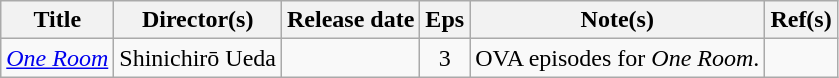<table class="wikitable sortable" style="text-align:center; margin=auto; ">
<tr>
<th scope="col">Title</th>
<th scope="col">Director(s)</th>
<th scope="col">Release date</th>
<th scope="col" class="unsortable">Eps</th>
<th scope="col" class="unsortable">Note(s)</th>
<th scope="col" class="unsortable">Ref(s)</th>
</tr>
<tr>
<td><em><a href='#'>One Room</a></em></td>
<td>Shinichirō Ueda</td>
<td></td>
<td style="text-align:center">3</td>
<td>OVA episodes for <em>One Room</em>.</td>
<td style="text-align:center"></td>
</tr>
</table>
